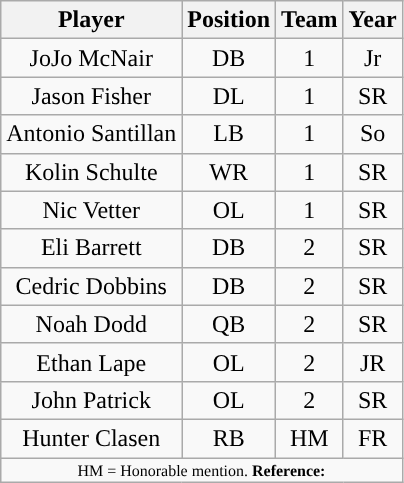<table class="wikitable sortable sortable" style="text-align: center">
<tr align=center>
<th>Player</th>
<th>Position</th>
<th>Team</th>
<th>Year</th>
</tr>
<tr>
<td>JoJo McNair</td>
<td>DB</td>
<td>1</td>
<td>Jr</td>
</tr>
<tr>
<td>Jason Fisher</td>
<td>DL</td>
<td>1</td>
<td>SR</td>
</tr>
<tr>
<td>Antonio Santillan</td>
<td>LB</td>
<td>1</td>
<td>So</td>
</tr>
<tr>
<td>Kolin Schulte</td>
<td>WR</td>
<td>1</td>
<td>SR</td>
</tr>
<tr>
<td>Nic Vetter</td>
<td>OL</td>
<td>1</td>
<td>SR</td>
</tr>
<tr>
<td>Eli Barrett</td>
<td>DB</td>
<td>2</td>
<td>SR</td>
</tr>
<tr>
<td>Cedric Dobbins</td>
<td>DB</td>
<td>2</td>
<td>SR</td>
</tr>
<tr>
<td>Noah Dodd</td>
<td>QB</td>
<td>2</td>
<td>SR</td>
</tr>
<tr>
<td>Ethan Lape</td>
<td>OL</td>
<td>2</td>
<td>JR</td>
</tr>
<tr>
<td>John Patrick</td>
<td>OL</td>
<td>2</td>
<td>SR</td>
</tr>
<tr>
<td>Hunter Clasen</td>
<td>RB</td>
<td>HM</td>
<td>FR</td>
</tr>
<tr class="sortbottom">
<td colspan="4"  style="font-size:8pt; text-align:center;">HM = Honorable mention. <strong>Reference:</strong> </td>
</tr>
</table>
